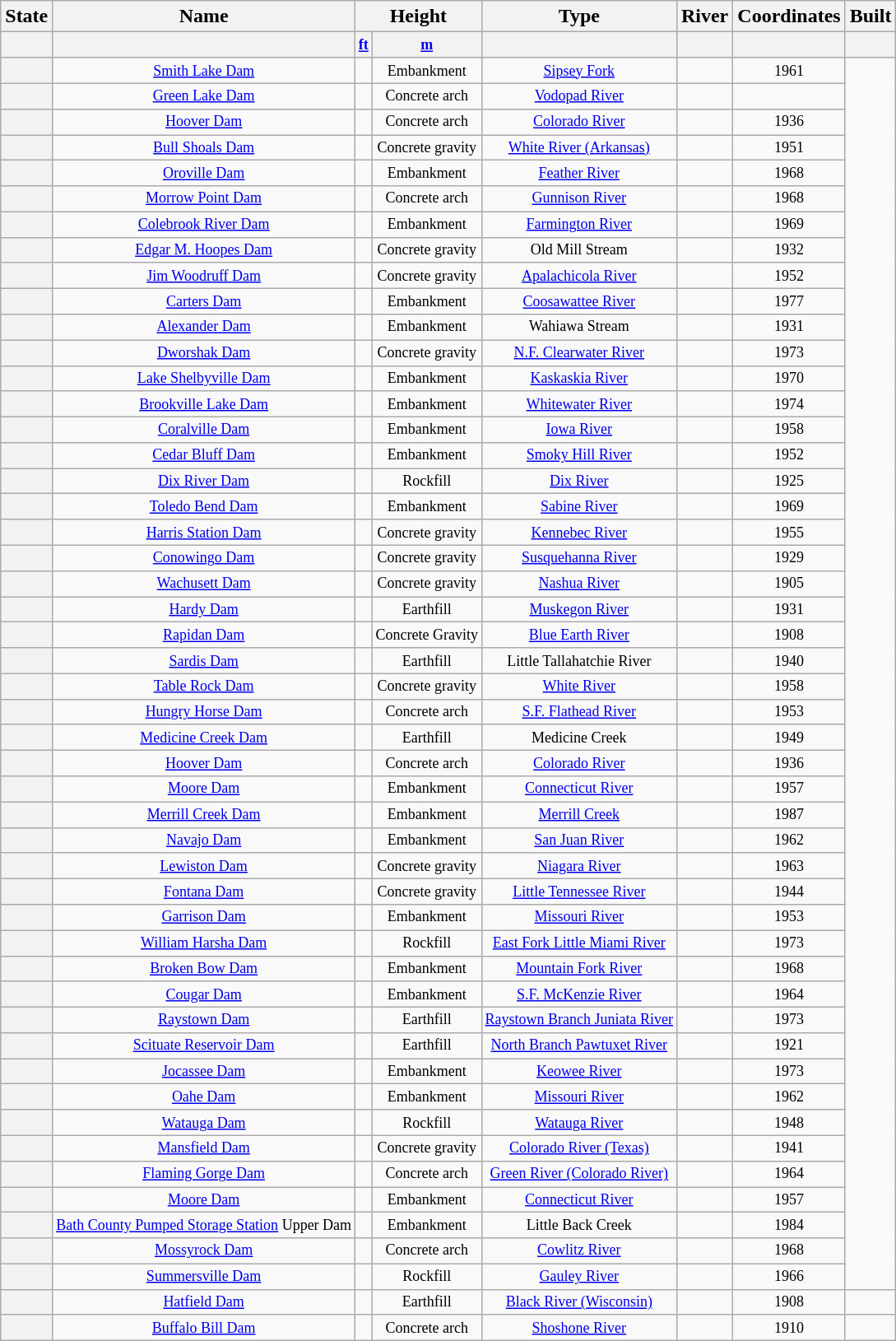<table class="wikitable sortable" border = "1">
<tr>
<th>State</th>
<th>Name</th>
<th colspan=2>Height</th>
<th>Type</th>
<th>River</th>
<th>Coordinates</th>
<th>Built</th>
</tr>
<tr style="font-size:9pt; text-align:center;">
<th></th>
<th></th>
<th><a href='#'>ft</a></th>
<th><a href='#'>m</a></th>
<th></th>
<th></th>
<th></th>
<th></th>
</tr>
<tr style="font-size:9pt; text-align:center;">
<th style="text-align:left;"></th>
<td><a href='#'>Smith Lake Dam</a></td>
<td></td>
<td>Embankment</td>
<td><a href='#'>Sipsey Fork</a></td>
<td></td>
<td>1961</td>
</tr>
<tr style="font-size:9pt; text-align:center;">
<th style="text-align:left;"></th>
<td><a href='#'>Green Lake Dam</a></td>
<td></td>
<td>Concrete arch</td>
<td><a href='#'>Vodopad River</a></td>
<td></td>
<td></td>
</tr>
<tr style="font-size:9pt; text-align:center;">
<th style="text-align:left;"></th>
<td><a href='#'>Hoover Dam</a></td>
<td></td>
<td>Concrete arch</td>
<td><a href='#'>Colorado River</a></td>
<td></td>
<td>1936</td>
</tr>
<tr style="font-size:9pt; text-align:center;">
<th style="text-align:left;"></th>
<td><a href='#'>Bull Shoals Dam</a></td>
<td></td>
<td>Concrete gravity</td>
<td><a href='#'>White River (Arkansas)</a></td>
<td></td>
<td>1951</td>
</tr>
<tr style="font-size:9pt; text-align:center;">
<th style="text-align:left;"></th>
<td><a href='#'>Oroville Dam</a></td>
<td></td>
<td>Embankment</td>
<td><a href='#'>Feather River</a></td>
<td></td>
<td>1968</td>
</tr>
<tr style="font-size:9pt; text-align:center;">
<th style="text-align:left;"></th>
<td><a href='#'>Morrow Point Dam</a></td>
<td></td>
<td>Concrete arch</td>
<td><a href='#'>Gunnison River</a></td>
<td></td>
<td>1968</td>
</tr>
<tr style="font-size:9pt; text-align:center;">
<th style="text-align:left;"></th>
<td><a href='#'>Colebrook River Dam</a></td>
<td></td>
<td>Embankment</td>
<td><a href='#'>Farmington River</a></td>
<td></td>
<td>1969</td>
</tr>
<tr style="font-size:9pt; text-align:center;">
<th style="text-align:left;"></th>
<td><a href='#'>Edgar M. Hoopes Dam</a></td>
<td></td>
<td>Concrete gravity</td>
<td>Old Mill Stream</td>
<td></td>
<td>1932</td>
</tr>
<tr style="font-size:9pt; text-align:center;">
<th style="text-align:left;"></th>
<td><a href='#'>Jim Woodruff Dam</a></td>
<td></td>
<td>Concrete gravity</td>
<td><a href='#'>Apalachicola River</a></td>
<td></td>
<td>1952</td>
</tr>
<tr style="font-size:9pt; text-align:center;">
<th style="text-align:left;"></th>
<td><a href='#'>Carters Dam</a></td>
<td></td>
<td>Embankment</td>
<td><a href='#'>Coosawattee River</a></td>
<td></td>
<td>1977</td>
</tr>
<tr style="font-size:9pt; text-align:center;">
<th style="text-align:left;"></th>
<td><a href='#'>Alexander Dam</a></td>
<td></td>
<td>Embankment</td>
<td>Wahiawa Stream</td>
<td></td>
<td>1931</td>
</tr>
<tr style="font-size:9pt; text-align:center;">
<th style="text-align:left;"></th>
<td><a href='#'>Dworshak Dam</a></td>
<td></td>
<td>Concrete gravity</td>
<td><a href='#'>N.F. Clearwater River</a></td>
<td></td>
<td>1973</td>
</tr>
<tr style="font-size:9pt; text-align:center;">
<th style="text-align:left;"></th>
<td><a href='#'>Lake Shelbyville Dam</a></td>
<td></td>
<td>Embankment</td>
<td><a href='#'>Kaskaskia River</a></td>
<td></td>
<td>1970</td>
</tr>
<tr style="font-size:9pt; text-align:center;">
<th style="text-align:left;"></th>
<td><a href='#'>Brookville Lake Dam</a></td>
<td></td>
<td>Embankment</td>
<td><a href='#'>Whitewater River</a></td>
<td></td>
<td>1974</td>
</tr>
<tr style="font-size:9pt; text-align:center;">
<th style="text-align:left;"></th>
<td><a href='#'>Coralville Dam</a></td>
<td></td>
<td>Embankment</td>
<td><a href='#'>Iowa River</a></td>
<td></td>
<td>1958</td>
</tr>
<tr style="font-size:9pt; text-align:center;">
<th style="text-align:left;"></th>
<td><a href='#'>Cedar Bluff Dam</a></td>
<td></td>
<td>Embankment</td>
<td><a href='#'>Smoky Hill River</a></td>
<td></td>
<td>1952</td>
</tr>
<tr style="font-size:9pt; text-align:center;">
<th style="text-align:left;"></th>
<td><a href='#'>Dix River Dam</a></td>
<td></td>
<td>Rockfill</td>
<td><a href='#'>Dix River</a></td>
<td></td>
<td>1925</td>
</tr>
<tr style="font-size:9pt; text-align:center;">
<th style="text-align:left;"></th>
<td><a href='#'>Toledo Bend Dam</a></td>
<td></td>
<td>Embankment</td>
<td><a href='#'>Sabine River</a></td>
<td></td>
<td>1969</td>
</tr>
<tr style="font-size:9pt; text-align:center;">
<th style="text-align:left;"></th>
<td><a href='#'>Harris Station Dam</a></td>
<td></td>
<td>Concrete gravity</td>
<td><a href='#'>Kennebec River</a></td>
<td></td>
<td>1955</td>
</tr>
<tr style="font-size:9pt; text-align:center;">
<th style="text-align:left;"></th>
<td><a href='#'>Conowingo Dam</a></td>
<td></td>
<td>Concrete gravity</td>
<td><a href='#'>Susquehanna River</a></td>
<td></td>
<td>1929</td>
</tr>
<tr style="font-size:9pt; text-align:center;">
<th style="text-align:left;"></th>
<td><a href='#'>Wachusett Dam</a></td>
<td></td>
<td>Concrete gravity</td>
<td><a href='#'>Nashua River</a></td>
<td></td>
<td>1905</td>
</tr>
<tr style="font-size:9pt; text-align:center;">
<th style="text-align:left;"></th>
<td><a href='#'>Hardy Dam</a></td>
<td></td>
<td>Earthfill</td>
<td><a href='#'>Muskegon River</a></td>
<td></td>
<td>1931</td>
</tr>
<tr style="font-size:9pt; text-align:center;">
<th style="text-align:left;"></th>
<td><a href='#'>Rapidan Dam</a></td>
<td></td>
<td>Concrete Gravity</td>
<td><a href='#'>Blue Earth River</a></td>
<td></td>
<td>1908</td>
</tr>
<tr style="font-size:9pt; text-align:center;">
<th style="text-align:left;"></th>
<td><a href='#'>Sardis Dam</a></td>
<td></td>
<td>Earthfill</td>
<td>Little Tallahatchie River</td>
<td></td>
<td>1940</td>
</tr>
<tr style="font-size:9pt; text-align:center;">
<th style="text-align:left;"></th>
<td><a href='#'>Table Rock Dam</a></td>
<td></td>
<td>Concrete gravity</td>
<td><a href='#'>White River</a></td>
<td></td>
<td>1958</td>
</tr>
<tr style="font-size:9pt; text-align:center;">
<th style="text-align:left;"></th>
<td><a href='#'>Hungry Horse Dam</a></td>
<td></td>
<td>Concrete arch</td>
<td><a href='#'>S.F. Flathead River</a></td>
<td></td>
<td>1953</td>
</tr>
<tr style="font-size:9pt; text-align:center;">
<th style="text-align:left;"></th>
<td><a href='#'>Medicine Creek Dam</a></td>
<td></td>
<td>Earthfill</td>
<td>Medicine Creek</td>
<td></td>
<td>1949</td>
</tr>
<tr style="font-size:9pt; text-align:center;">
<th style="text-align:left;"></th>
<td><a href='#'>Hoover Dam</a></td>
<td></td>
<td>Concrete arch</td>
<td><a href='#'>Colorado River</a></td>
<td></td>
<td>1936</td>
</tr>
<tr style="font-size:9pt; text-align:center;">
<th style="text-align:left;"></th>
<td><a href='#'>Moore Dam</a></td>
<td></td>
<td>Embankment</td>
<td><a href='#'>Connecticut River</a></td>
<td></td>
<td>1957</td>
</tr>
<tr style="font-size:9pt; text-align:center;">
<th style="text-align:left;"></th>
<td><a href='#'>Merrill Creek Dam</a></td>
<td></td>
<td>Embankment</td>
<td><a href='#'>Merrill Creek</a></td>
<td></td>
<td>1987</td>
</tr>
<tr style="font-size:9pt; text-align:center;">
<th style="text-align:left;"></th>
<td><a href='#'>Navajo Dam</a></td>
<td></td>
<td>Embankment</td>
<td><a href='#'>San Juan River</a></td>
<td></td>
<td>1962</td>
</tr>
<tr style="font-size:9pt; text-align:center;">
<th style="text-align:left;"></th>
<td><a href='#'>Lewiston Dam</a></td>
<td></td>
<td>Concrete gravity</td>
<td><a href='#'>Niagara River</a></td>
<td></td>
<td>1963</td>
</tr>
<tr style="font-size:9pt; text-align:center;">
<th style="text-align:left;"></th>
<td><a href='#'>Fontana Dam</a></td>
<td></td>
<td>Concrete gravity</td>
<td><a href='#'>Little Tennessee River</a></td>
<td></td>
<td>1944</td>
</tr>
<tr style="font-size:9pt; text-align:center;">
<th style="text-align:left;"></th>
<td><a href='#'>Garrison Dam</a></td>
<td></td>
<td>Embankment</td>
<td><a href='#'>Missouri River</a></td>
<td></td>
<td>1953</td>
</tr>
<tr style="font-size:9pt; text-align:center;">
<th style="text-align:left;"></th>
<td><a href='#'>William Harsha Dam</a></td>
<td></td>
<td>Rockfill</td>
<td><a href='#'>East Fork Little Miami River</a></td>
<td></td>
<td>1973</td>
</tr>
<tr style="font-size:9pt; text-align:center;">
<th style="text-align:left;"></th>
<td><a href='#'>Broken Bow Dam</a></td>
<td></td>
<td>Embankment</td>
<td><a href='#'>Mountain Fork River</a></td>
<td></td>
<td>1968</td>
</tr>
<tr style="font-size:9pt; text-align:center;">
<th style="text-align:left;"></th>
<td><a href='#'>Cougar Dam</a></td>
<td></td>
<td>Embankment</td>
<td><a href='#'>S.F. McKenzie River</a></td>
<td></td>
<td>1964</td>
</tr>
<tr style="font-size:9pt; text-align:center;">
<th style="text-align:left;"></th>
<td><a href='#'>Raystown Dam</a></td>
<td></td>
<td>Earthfill</td>
<td><a href='#'>Raystown Branch Juniata River</a></td>
<td></td>
<td>1973</td>
</tr>
<tr style="font-size:9pt; text-align:center;">
<th style="text-align:left;"></th>
<td><a href='#'>Scituate Reservoir Dam</a></td>
<td></td>
<td>Earthfill</td>
<td><a href='#'>North Branch Pawtuxet River</a></td>
<td></td>
<td>1921</td>
</tr>
<tr style="font-size:9pt; text-align:center;">
<th style="text-align:left;"></th>
<td><a href='#'>Jocassee Dam</a></td>
<td></td>
<td>Embankment</td>
<td><a href='#'>Keowee River</a></td>
<td></td>
<td>1973</td>
</tr>
<tr style="font-size:9pt; text-align:center;">
<th style="text-align:left;"></th>
<td><a href='#'>Oahe Dam</a></td>
<td></td>
<td>Embankment</td>
<td><a href='#'>Missouri River</a></td>
<td></td>
<td>1962</td>
</tr>
<tr style="font-size:9pt; text-align:center;">
<th style="text-align:left;"></th>
<td><a href='#'>Watauga Dam</a></td>
<td></td>
<td>Rockfill</td>
<td><a href='#'>Watauga River</a></td>
<td></td>
<td>1948</td>
</tr>
<tr style="font-size:9pt; text-align:center;">
<th style="text-align:left;"></th>
<td><a href='#'>Mansfield Dam</a></td>
<td></td>
<td>Concrete gravity</td>
<td><a href='#'>Colorado River (Texas)</a></td>
<td></td>
<td>1941</td>
</tr>
<tr style="font-size:9pt; text-align:center;">
<th style="text-align:left;"></th>
<td><a href='#'>Flaming Gorge Dam</a></td>
<td></td>
<td>Concrete arch</td>
<td><a href='#'>Green River (Colorado River)</a></td>
<td></td>
<td>1964</td>
</tr>
<tr style="font-size:9pt; text-align:center;">
<th style="text-align:left;"></th>
<td><a href='#'>Moore Dam</a></td>
<td></td>
<td>Embankment</td>
<td><a href='#'>Connecticut River</a></td>
<td></td>
<td>1957</td>
</tr>
<tr style="font-size:9pt; text-align:center;">
<th style="text-align:left;"></th>
<td><a href='#'>Bath County Pumped Storage Station</a> Upper Dam</td>
<td></td>
<td>Embankment</td>
<td>Little Back Creek</td>
<td></td>
<td>1984</td>
</tr>
<tr style="font-size:9pt; text-align:center;">
<th style="text-align:left;"></th>
<td><a href='#'>Mossyrock Dam</a></td>
<td></td>
<td>Concrete arch</td>
<td><a href='#'>Cowlitz River</a></td>
<td></td>
<td>1968</td>
</tr>
<tr style="font-size:9pt; text-align:center;">
<th style="text-align:left;"></th>
<td><a href='#'>Summersville Dam</a></td>
<td></td>
<td>Rockfill</td>
<td><a href='#'>Gauley River</a></td>
<td></td>
<td>1966</td>
</tr>
<tr style="font-size:9pt; text-align:center;">
<th style="text-align:left;"></th>
<td><a href='#'>Hatfield Dam</a></td>
<td></td>
<td>Earthfill</td>
<td><a href='#'>Black River (Wisconsin)</a></td>
<td></td>
<td>1908</td>
<td></td>
</tr>
<tr style="font-size:9pt; text-align:center;">
<th style="text-align:left;"></th>
<td><a href='#'>Buffalo Bill Dam</a></td>
<td></td>
<td>Concrete arch</td>
<td><a href='#'>Shoshone River</a></td>
<td></td>
<td>1910</td>
</tr>
</table>
